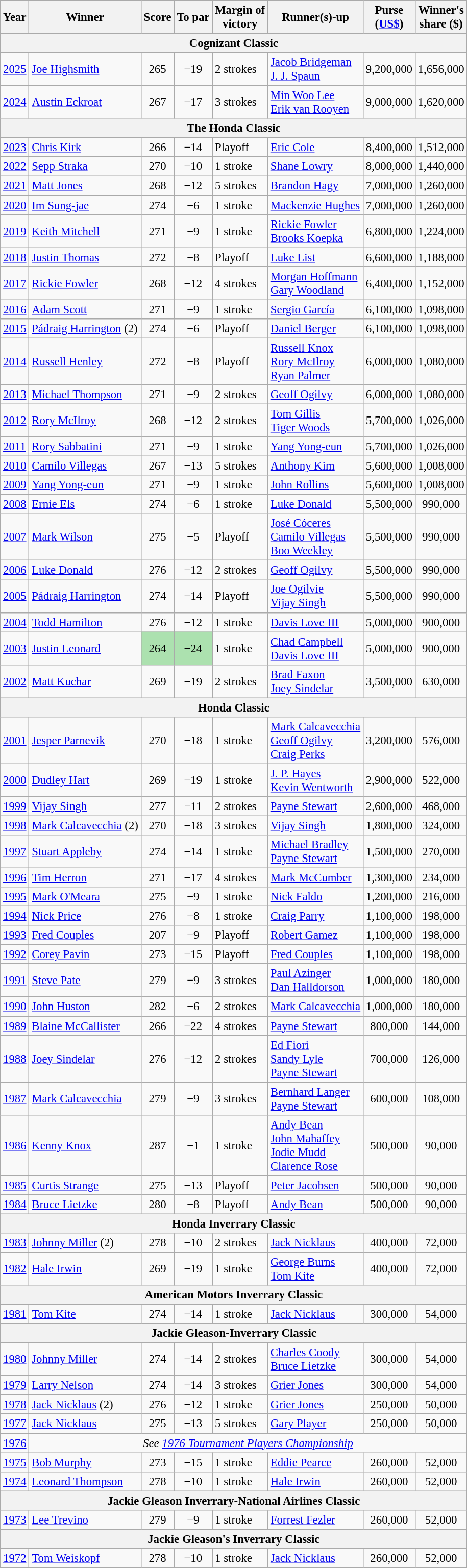<table class="wikitable" style="font-size:95%">
<tr>
<th>Year</th>
<th>Winner</th>
<th>Score</th>
<th>To par</th>
<th>Margin of<br>victory</th>
<th>Runner(s)-up</th>
<th>Purse<br>(<a href='#'>US$</a>)</th>
<th>Winner's<br>share ($)</th>
</tr>
<tr>
<th colspan=8>Cognizant Classic</th>
</tr>
<tr>
<td><a href='#'>2025</a></td>
<td> <a href='#'>Joe Highsmith</a></td>
<td align=center>265</td>
<td align=center>−19</td>
<td>2 strokes</td>
<td> <a href='#'>Jacob Bridgeman</a><br> <a href='#'>J. J. Spaun</a></td>
<td align=center>9,200,000</td>
<td align=center>1,656,000</td>
</tr>
<tr>
<td><a href='#'>2024</a></td>
<td> <a href='#'>Austin Eckroat</a></td>
<td align=center>267</td>
<td align=center>−17</td>
<td>3 strokes</td>
<td> <a href='#'>Min Woo Lee</a><br>  <a href='#'>Erik van Rooyen</a></td>
<td align=center>9,000,000</td>
<td align=center>1,620,000</td>
</tr>
<tr>
<th colspan=8>The Honda Classic</th>
</tr>
<tr>
<td><a href='#'>2023</a></td>
<td> <a href='#'>Chris Kirk</a></td>
<td align=center>266</td>
<td align=center>−14</td>
<td>Playoff</td>
<td> <a href='#'>Eric Cole</a></td>
<td align=center>8,400,000</td>
<td align=center>1,512,000</td>
</tr>
<tr>
<td><a href='#'>2022</a></td>
<td> <a href='#'>Sepp Straka</a></td>
<td align=center>270</td>
<td align=center>−10</td>
<td>1 stroke</td>
<td> <a href='#'>Shane Lowry</a></td>
<td align="center">8,000,000</td>
<td align="center">1,440,000</td>
</tr>
<tr>
<td><a href='#'>2021</a></td>
<td> <a href='#'>Matt Jones</a></td>
<td align=center>268</td>
<td align=center>−12</td>
<td>5 strokes</td>
<td> <a href='#'>Brandon Hagy</a></td>
<td align="center">7,000,000</td>
<td align="center">1,260,000</td>
</tr>
<tr>
<td><a href='#'>2020</a></td>
<td> <a href='#'>Im Sung-jae</a></td>
<td align=center>274</td>
<td align=center>−6</td>
<td>1 stroke</td>
<td> <a href='#'>Mackenzie Hughes</a></td>
<td align="center">7,000,000</td>
<td align="center">1,260,000</td>
</tr>
<tr>
<td><a href='#'>2019</a></td>
<td> <a href='#'>Keith Mitchell</a></td>
<td align=center>271</td>
<td align=center>−9</td>
<td>1 stroke</td>
<td> <a href='#'>Rickie Fowler</a><br> <a href='#'>Brooks Koepka</a></td>
<td align="center">6,800,000</td>
<td align="center">1,224,000</td>
</tr>
<tr>
<td><a href='#'>2018</a></td>
<td> <a href='#'>Justin Thomas</a></td>
<td align=center>272</td>
<td align=center>−8</td>
<td>Playoff</td>
<td> <a href='#'>Luke List</a></td>
<td align="center">6,600,000</td>
<td align="center">1,188,000</td>
</tr>
<tr>
<td><a href='#'>2017</a></td>
<td> <a href='#'>Rickie Fowler</a></td>
<td align=center>268</td>
<td align=center>−12</td>
<td>4 strokes</td>
<td> <a href='#'>Morgan Hoffmann</a><br> <a href='#'>Gary Woodland</a></td>
<td align="center">6,400,000</td>
<td align="center">1,152,000</td>
</tr>
<tr>
<td><a href='#'>2016</a></td>
<td> <a href='#'>Adam Scott</a></td>
<td align=center>271</td>
<td align=center>−9</td>
<td>1 stroke</td>
<td> <a href='#'>Sergio García</a></td>
<td align="center">6,100,000</td>
<td align="center">1,098,000</td>
</tr>
<tr>
<td><a href='#'>2015</a></td>
<td> <a href='#'>Pádraig Harrington</a> (2)</td>
<td align=center>274</td>
<td align=center>−6</td>
<td>Playoff</td>
<td> <a href='#'>Daniel Berger</a></td>
<td align="center">6,100,000</td>
<td align="center">1,098,000</td>
</tr>
<tr>
<td><a href='#'>2014</a></td>
<td> <a href='#'>Russell Henley</a></td>
<td align=center>272</td>
<td align=center>−8</td>
<td>Playoff</td>
<td> <a href='#'>Russell Knox</a><br> <a href='#'>Rory McIlroy</a><br> <a href='#'>Ryan Palmer</a></td>
<td align="center">6,000,000</td>
<td align="center">1,080,000</td>
</tr>
<tr>
<td><a href='#'>2013</a></td>
<td> <a href='#'>Michael Thompson</a></td>
<td align=center>271</td>
<td align=center>−9</td>
<td>2 strokes</td>
<td> <a href='#'>Geoff Ogilvy</a></td>
<td align="center">6,000,000</td>
<td align="center">1,080,000</td>
</tr>
<tr>
<td><a href='#'>2012</a></td>
<td> <a href='#'>Rory McIlroy</a></td>
<td align=center>268</td>
<td align=center>−12</td>
<td>2 strokes</td>
<td> <a href='#'>Tom Gillis</a><br> <a href='#'>Tiger Woods</a></td>
<td align="center">5,700,000</td>
<td align="center">1,026,000</td>
</tr>
<tr>
<td><a href='#'>2011</a></td>
<td> <a href='#'>Rory Sabbatini</a></td>
<td align=center>271</td>
<td align=center>−9</td>
<td>1 stroke</td>
<td> <a href='#'>Yang Yong-eun</a></td>
<td align="center">5,700,000</td>
<td align="center">1,026,000</td>
</tr>
<tr>
<td><a href='#'>2010</a></td>
<td> <a href='#'>Camilo Villegas</a></td>
<td align=center>267</td>
<td align=center>−13</td>
<td>5 strokes</td>
<td> <a href='#'>Anthony Kim</a></td>
<td align="center">5,600,000</td>
<td align="center">1,008,000</td>
</tr>
<tr>
<td><a href='#'>2009</a></td>
<td> <a href='#'>Yang Yong-eun</a></td>
<td align=center>271</td>
<td align=center>−9</td>
<td>1 stroke</td>
<td> <a href='#'>John Rollins</a></td>
<td align="center">5,600,000</td>
<td align="center">1,008,000</td>
</tr>
<tr>
<td><a href='#'>2008</a></td>
<td> <a href='#'>Ernie Els</a></td>
<td align=center>274</td>
<td align=center>−6</td>
<td>1 stroke</td>
<td> <a href='#'>Luke Donald</a></td>
<td align="center">5,500,000</td>
<td align="center">990,000</td>
</tr>
<tr>
<td><a href='#'>2007</a></td>
<td> <a href='#'>Mark Wilson</a></td>
<td align=center>275</td>
<td align=center>−5</td>
<td>Playoff</td>
<td> <a href='#'>José Cóceres</a><br> <a href='#'>Camilo Villegas</a><br> <a href='#'>Boo Weekley</a></td>
<td align="center">5,500,000</td>
<td align="center">990,000</td>
</tr>
<tr>
<td><a href='#'>2006</a></td>
<td> <a href='#'>Luke Donald</a></td>
<td align=center>276</td>
<td align=center>−12</td>
<td>2 strokes</td>
<td> <a href='#'>Geoff Ogilvy</a></td>
<td align="center">5,500,000</td>
<td align="center">990,000</td>
</tr>
<tr>
<td><a href='#'>2005</a></td>
<td> <a href='#'>Pádraig Harrington</a></td>
<td align=center>274</td>
<td align=center>−14</td>
<td>Playoff</td>
<td> <a href='#'>Joe Ogilvie</a><br> <a href='#'>Vijay Singh</a></td>
<td align="center">5,500,000</td>
<td align="center">990,000</td>
</tr>
<tr>
<td><a href='#'>2004</a></td>
<td> <a href='#'>Todd Hamilton</a></td>
<td align=center>276</td>
<td align=center>−12</td>
<td>1 stroke</td>
<td> <a href='#'>Davis Love III</a></td>
<td align="center">5,000,000</td>
<td align="center">900,000</td>
</tr>
<tr>
<td><a href='#'>2003</a></td>
<td> <a href='#'>Justin Leonard</a></td>
<td style="text-align: center; background: #ACE1AF">264</td>
<td style="text-align: center; background: #ACE1AF">−24</td>
<td>1 stroke</td>
<td> <a href='#'>Chad Campbell</a><br> <a href='#'>Davis Love III</a></td>
<td align="center">5,000,000</td>
<td align="center">900,000</td>
</tr>
<tr>
<td><a href='#'>2002</a></td>
<td> <a href='#'>Matt Kuchar</a></td>
<td align=center>269</td>
<td align=center>−19</td>
<td>2 strokes</td>
<td> <a href='#'>Brad Faxon</a><br> <a href='#'>Joey Sindelar</a></td>
<td align="center">3,500,000</td>
<td align="center">630,000</td>
</tr>
<tr>
<th colspan=8>Honda Classic</th>
</tr>
<tr>
<td><a href='#'>2001</a></td>
<td> <a href='#'>Jesper Parnevik</a></td>
<td align=center>270</td>
<td align=center>−18</td>
<td>1 stroke</td>
<td> <a href='#'>Mark Calcavecchia</a><br> <a href='#'>Geoff Ogilvy</a><br> <a href='#'>Craig Perks</a></td>
<td align="center">3,200,000</td>
<td align="center">576,000</td>
</tr>
<tr>
<td><a href='#'>2000</a></td>
<td> <a href='#'>Dudley Hart</a></td>
<td align=center>269</td>
<td align=center>−19</td>
<td>1 stroke</td>
<td> <a href='#'>J. P. Hayes</a><br> <a href='#'>Kevin Wentworth</a></td>
<td align="center">2,900,000</td>
<td align="center">522,000</td>
</tr>
<tr>
<td><a href='#'>1999</a></td>
<td> <a href='#'>Vijay Singh</a></td>
<td align=center>277</td>
<td align=center>−11</td>
<td>2 strokes</td>
<td> <a href='#'>Payne Stewart</a></td>
<td align="center">2,600,000</td>
<td align="center">468,000</td>
</tr>
<tr>
<td><a href='#'>1998</a></td>
<td> <a href='#'>Mark Calcavecchia</a> (2)</td>
<td align=center>270</td>
<td align=center>−18</td>
<td>3 strokes</td>
<td> <a href='#'>Vijay Singh</a></td>
<td align="center">1,800,000</td>
<td align="center">324,000</td>
</tr>
<tr>
<td><a href='#'>1997</a></td>
<td> <a href='#'>Stuart Appleby</a></td>
<td align=center>274</td>
<td align=center>−14</td>
<td>1 stroke</td>
<td> <a href='#'>Michael Bradley</a><br> <a href='#'>Payne Stewart</a></td>
<td align="center">1,500,000</td>
<td align="center">270,000</td>
</tr>
<tr>
<td><a href='#'>1996</a></td>
<td> <a href='#'>Tim Herron</a></td>
<td align=center>271</td>
<td align=center>−17</td>
<td>4 strokes</td>
<td> <a href='#'>Mark McCumber</a></td>
<td align="center">1,300,000</td>
<td align="center">234,000</td>
</tr>
<tr>
<td><a href='#'>1995</a></td>
<td> <a href='#'>Mark O'Meara</a></td>
<td align=center>275</td>
<td align=center>−9</td>
<td>1 stroke</td>
<td> <a href='#'>Nick Faldo</a></td>
<td align="center">1,200,000</td>
<td align="center">216,000</td>
</tr>
<tr>
<td><a href='#'>1994</a></td>
<td> <a href='#'>Nick Price</a></td>
<td align=center>276</td>
<td align=center>−8</td>
<td>1 stroke</td>
<td> <a href='#'>Craig Parry</a></td>
<td align="center">1,100,000</td>
<td align="center">198,000</td>
</tr>
<tr>
<td><a href='#'>1993</a></td>
<td> <a href='#'>Fred Couples</a></td>
<td align=center>207</td>
<td align=center>−9</td>
<td>Playoff</td>
<td> <a href='#'>Robert Gamez</a></td>
<td align="center">1,100,000</td>
<td align="center">198,000</td>
</tr>
<tr>
<td><a href='#'>1992</a></td>
<td> <a href='#'>Corey Pavin</a></td>
<td align=center>273</td>
<td align=center>−15</td>
<td>Playoff</td>
<td> <a href='#'>Fred Couples</a></td>
<td align="center">1,100,000</td>
<td align="center">198,000</td>
</tr>
<tr>
<td><a href='#'>1991</a></td>
<td> <a href='#'>Steve Pate</a></td>
<td align=center>279</td>
<td align=center>−9</td>
<td>3 strokes</td>
<td> <a href='#'>Paul Azinger</a><br> <a href='#'>Dan Halldorson</a></td>
<td align="center">1,000,000</td>
<td align="center">180,000</td>
</tr>
<tr>
<td><a href='#'>1990</a></td>
<td> <a href='#'>John Huston</a></td>
<td align=center>282</td>
<td align=center>−6</td>
<td>2 strokes</td>
<td> <a href='#'>Mark Calcavecchia</a></td>
<td align="center">1,000,000</td>
<td align="center">180,000</td>
</tr>
<tr>
<td><a href='#'>1989</a></td>
<td> <a href='#'>Blaine McCallister</a></td>
<td align=center>266</td>
<td align=center>−22</td>
<td>4 strokes</td>
<td> <a href='#'>Payne Stewart</a></td>
<td align="center">800,000</td>
<td align="center">144,000</td>
</tr>
<tr>
<td><a href='#'>1988</a></td>
<td> <a href='#'>Joey Sindelar</a></td>
<td align=center>276</td>
<td align=center>−12</td>
<td>2 strokes</td>
<td> <a href='#'>Ed Fiori</a><br> <a href='#'>Sandy Lyle</a><br> <a href='#'>Payne Stewart</a></td>
<td align="center">700,000</td>
<td align="center">126,000</td>
</tr>
<tr>
<td><a href='#'>1987</a></td>
<td> <a href='#'>Mark Calcavecchia</a></td>
<td align=center>279</td>
<td align=center>−9</td>
<td>3 strokes</td>
<td> <a href='#'>Bernhard Langer</a><br> <a href='#'>Payne Stewart</a></td>
<td align="center">600,000</td>
<td align="center">108,000</td>
</tr>
<tr>
<td><a href='#'>1986</a></td>
<td> <a href='#'>Kenny Knox</a></td>
<td align=center>287</td>
<td align=center>−1</td>
<td>1 stroke</td>
<td> <a href='#'>Andy Bean</a><br> <a href='#'>John Mahaffey</a><br> <a href='#'>Jodie Mudd</a><br> <a href='#'>Clarence Rose</a></td>
<td align="center">500,000</td>
<td align="center">90,000</td>
</tr>
<tr>
<td><a href='#'>1985</a></td>
<td> <a href='#'>Curtis Strange</a></td>
<td align=center>275</td>
<td align=center>−13</td>
<td>Playoff</td>
<td> <a href='#'>Peter Jacobsen</a></td>
<td align="center">500,000</td>
<td align="center">90,000</td>
</tr>
<tr>
<td><a href='#'>1984</a></td>
<td> <a href='#'>Bruce Lietzke</a></td>
<td align=center>280</td>
<td align=center>−8</td>
<td>Playoff</td>
<td> <a href='#'>Andy Bean</a></td>
<td align="center">500,000</td>
<td align="center">90,000</td>
</tr>
<tr>
<th colspan=8>Honda Inverrary Classic</th>
</tr>
<tr>
<td><a href='#'>1983</a></td>
<td> <a href='#'>Johnny Miller</a> (2)</td>
<td align=center>278</td>
<td align=center>−10</td>
<td>2 strokes</td>
<td> <a href='#'>Jack Nicklaus</a></td>
<td align="center">400,000</td>
<td align="center">72,000</td>
</tr>
<tr>
<td><a href='#'>1982</a></td>
<td> <a href='#'>Hale Irwin</a></td>
<td align=center>269</td>
<td align=center>−19</td>
<td>1 stroke</td>
<td> <a href='#'>George Burns</a><br> <a href='#'>Tom Kite</a></td>
<td align="center">400,000</td>
<td align="center">72,000</td>
</tr>
<tr>
<th colspan=8>American Motors Inverrary Classic</th>
</tr>
<tr>
<td><a href='#'>1981</a></td>
<td> <a href='#'>Tom Kite</a></td>
<td align=center>274</td>
<td align=center>−14</td>
<td>1 stroke</td>
<td> <a href='#'>Jack Nicklaus</a></td>
<td align="center">300,000</td>
<td align="center">54,000</td>
</tr>
<tr>
<th colspan=8>Jackie Gleason-Inverrary Classic</th>
</tr>
<tr>
<td><a href='#'>1980</a></td>
<td> <a href='#'>Johnny Miller</a></td>
<td align=center>274</td>
<td align=center>−14</td>
<td>2 strokes</td>
<td> <a href='#'>Charles Coody</a><br> <a href='#'>Bruce Lietzke</a></td>
<td align="center">300,000</td>
<td align="center">54,000</td>
</tr>
<tr>
<td><a href='#'>1979</a></td>
<td> <a href='#'>Larry Nelson</a></td>
<td align=center>274</td>
<td align=center>−14</td>
<td>3 strokes</td>
<td> <a href='#'>Grier Jones</a></td>
<td align="center">300,000</td>
<td align="center">54,000</td>
</tr>
<tr>
<td><a href='#'>1978</a></td>
<td> <a href='#'>Jack Nicklaus</a> (2)</td>
<td align=center>276</td>
<td align=center>−12</td>
<td>1 stroke</td>
<td> <a href='#'>Grier Jones</a></td>
<td align="center">250,000</td>
<td align="center">50,000</td>
</tr>
<tr>
<td><a href='#'>1977</a></td>
<td> <a href='#'>Jack Nicklaus</a></td>
<td align=center>275</td>
<td align=center>−13</td>
<td>5 strokes</td>
<td> <a href='#'>Gary Player</a></td>
<td align="center">250,000</td>
<td align="center">50,000</td>
</tr>
<tr>
<td><a href='#'>1976</a></td>
<td align=center colspan=7><em>See <a href='#'>1976 Tournament Players Championship</a></em></td>
</tr>
<tr>
<td><a href='#'>1975</a></td>
<td> <a href='#'>Bob Murphy</a></td>
<td align=center>273</td>
<td align=center>−15</td>
<td>1 stroke</td>
<td> <a href='#'>Eddie Pearce</a></td>
<td align="center">260,000</td>
<td align="center">52,000</td>
</tr>
<tr>
<td><a href='#'>1974</a></td>
<td> <a href='#'>Leonard Thompson</a></td>
<td align=center>278</td>
<td align=center>−10</td>
<td>1 stroke</td>
<td> <a href='#'>Hale Irwin</a></td>
<td align="center">260,000</td>
<td align="center">52,000</td>
</tr>
<tr>
<th colspan=8>Jackie Gleason Inverrary-National Airlines Classic</th>
</tr>
<tr>
<td><a href='#'>1973</a></td>
<td> <a href='#'>Lee Trevino</a></td>
<td align=center>279</td>
<td align=center>−9</td>
<td>1 stroke</td>
<td> <a href='#'>Forrest Fezler</a></td>
<td align="center">260,000</td>
<td align="center">52,000</td>
</tr>
<tr>
<th colspan=8>Jackie Gleason's Inverrary Classic</th>
</tr>
<tr>
<td><a href='#'>1972</a></td>
<td> <a href='#'>Tom Weiskopf</a></td>
<td align=center>278</td>
<td align=center>−10</td>
<td>1 stroke</td>
<td> <a href='#'>Jack Nicklaus</a></td>
<td align="center">260,000</td>
<td align="center">52,000</td>
</tr>
</table>
